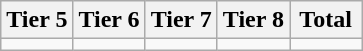<table class="wikitable">
<tr>
<th width="20%">Tier 5</th>
<th width="20%">Tier 6</th>
<th width="20%">Tier 7</th>
<th width="20%">Tier 8</th>
<th width="20%">Total</th>
</tr>
<tr>
<td></td>
<td></td>
<td></td>
<td></td>
<td></td>
</tr>
</table>
